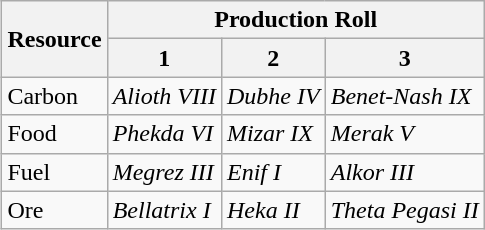<table class="wikitable" style="float:right;">
<tr>
<th rowspan="2">Resource</th>
<th colspan="3">Production Roll</th>
</tr>
<tr>
<th>1</th>
<th>2</th>
<th>3</th>
</tr>
<tr>
<td>Carbon</td>
<td><em>Alioth VIII</em></td>
<td><em>Dubhe IV</em></td>
<td><em>Benet-Nash IX</em></td>
</tr>
<tr>
<td>Food</td>
<td><em>Phekda VI</em></td>
<td><em>Mizar IX</em></td>
<td><em>Merak V</em></td>
</tr>
<tr>
<td>Fuel</td>
<td><em>Megrez III</em></td>
<td><em>Enif I</em></td>
<td><em>Alkor III</em></td>
</tr>
<tr>
<td>Ore</td>
<td><em>Bellatrix I</em></td>
<td><em>Heka II</em></td>
<td><em>Theta Pegasi II</em></td>
</tr>
</table>
